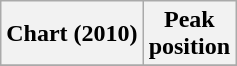<table class="wikitable sortable">
<tr>
<th>Chart (2010)</th>
<th>Peak<br>position</th>
</tr>
<tr>
</tr>
</table>
